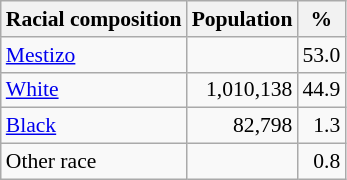<table class="wikitable" style="font-size: 90%;">
<tr>
<th>Racial composition</th>
<th>Population</th>
<th>%</th>
</tr>
<tr>
<td><a href='#'>Mestizo</a></td>
<td></td>
<td style="text-align:right;">53.0</td>
</tr>
<tr>
<td><a href='#'>White</a></td>
<td style="text-align:right;">1,010,138</td>
<td style="text-align:right;">44.9</td>
</tr>
<tr>
<td><a href='#'>Black</a></td>
<td style="text-align:right;">82,798</td>
<td style="text-align:right;">1.3</td>
</tr>
<tr>
<td>Other race</td>
<td></td>
<td style="text-align:right;">0.8</td>
</tr>
</table>
